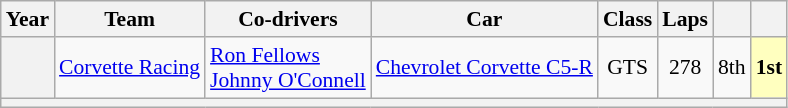<table class="wikitable" style="text-align:center; font-size:90%">
<tr>
<th>Year</th>
<th>Team</th>
<th>Co-drivers</th>
<th>Car</th>
<th>Class</th>
<th>Laps</th>
<th></th>
<th></th>
</tr>
<tr>
<th></th>
<td align="left"> <a href='#'>Corvette Racing</a></td>
<td align="left"> <a href='#'>Ron Fellows</a><br> <a href='#'>Johnny O'Connell</a></td>
<td align="left"><a href='#'>Chevrolet Corvette C5-R</a></td>
<td>GTS</td>
<td>278</td>
<td>8th</td>
<td style="background:#FFFFBF;"><strong>1st</strong></td>
</tr>
<tr>
<th colspan="8"></th>
</tr>
</table>
